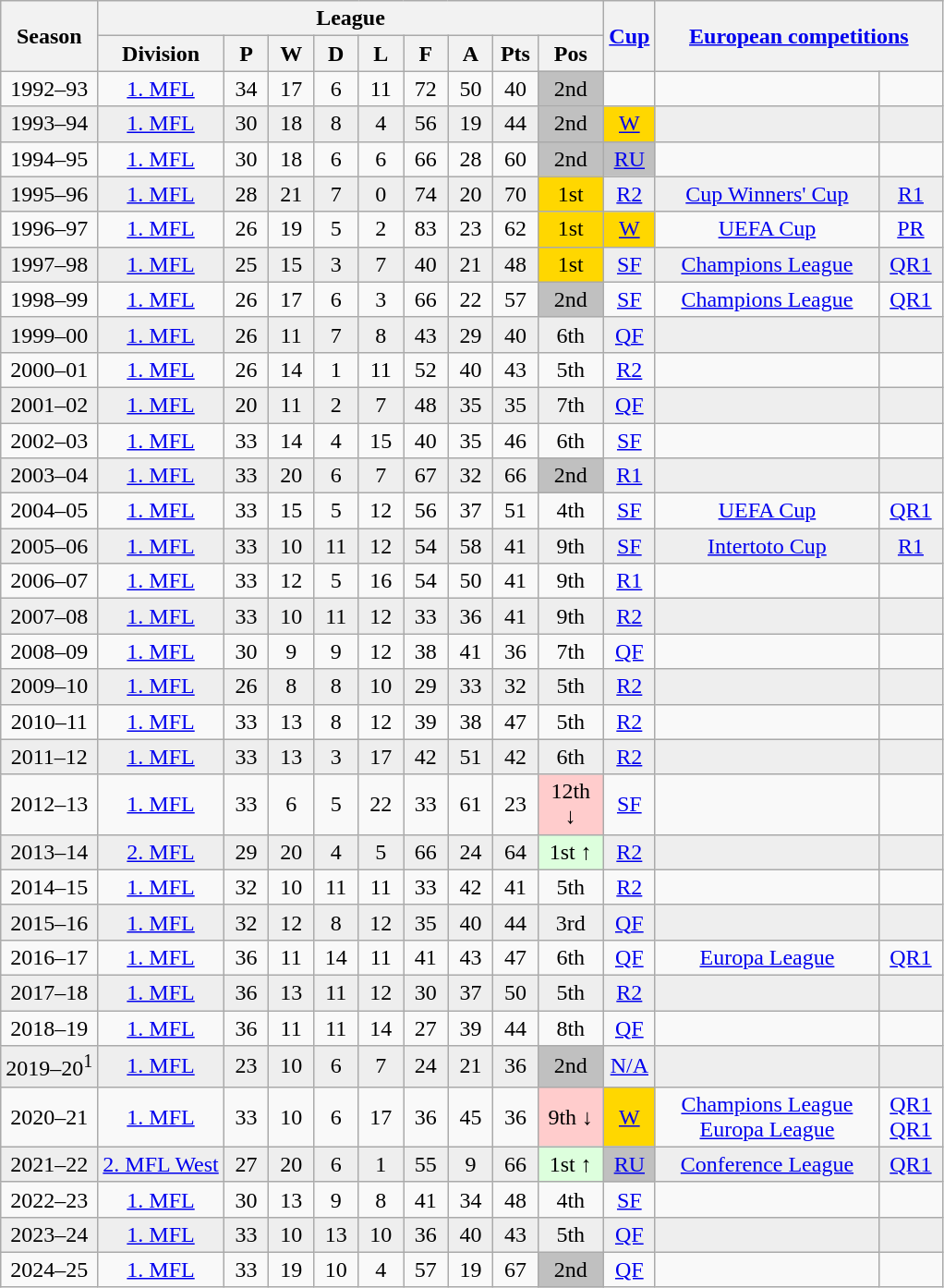<table class="wikitable" style="text-align:center; font-size:100%">
<tr>
<th rowspan=2>Season</th>
<th colspan=9>League</th>
<th rowspan=2 width="30"><a href='#'>Cup</a></th>
<th rowspan=2 colspan=2 width="200"><a href='#'>European competitions</a></th>
</tr>
<tr>
<th>Division</th>
<th width="25">P</th>
<th width="25">W</th>
<th width="25">D</th>
<th width="25">L</th>
<th width="25">F</th>
<th width="25">A</th>
<th width="25">Pts</th>
<th width="40">Pos</th>
</tr>
<tr>
<td>1992–93</td>
<td><a href='#'>1. MFL</a></td>
<td>34</td>
<td>17</td>
<td>6</td>
<td>11</td>
<td>72</td>
<td>50</td>
<td>40</td>
<td bgcolor="silver">2nd</td>
<td></td>
<td></td>
<td></td>
</tr>
<tr bgcolor=#EEEEEE>
<td>1993–94</td>
<td><a href='#'>1. MFL</a></td>
<td>30</td>
<td>18</td>
<td>8</td>
<td>4</td>
<td>56</td>
<td>19</td>
<td>44</td>
<td bgcolor="silver">2nd</td>
<td bgcolor="gold"><a href='#'>W</a></td>
<td></td>
<td></td>
</tr>
<tr>
<td>1994–95</td>
<td><a href='#'>1. MFL</a></td>
<td>30</td>
<td>18</td>
<td>6</td>
<td>6</td>
<td>66</td>
<td>28</td>
<td>60</td>
<td bgcolor="silver">2nd</td>
<td bgcolor="silver"><a href='#'>RU</a></td>
<td></td>
<td></td>
</tr>
<tr bgcolor=#EEEEEE>
<td>1995–96</td>
<td><a href='#'>1. MFL</a></td>
<td>28</td>
<td>21</td>
<td>7</td>
<td>0</td>
<td>74</td>
<td>20</td>
<td>70</td>
<td bgcolor=gold>1st</td>
<td><a href='#'>R2</a></td>
<td><a href='#'>Cup Winners' Cup</a></td>
<td><a href='#'>R1</a></td>
</tr>
<tr>
<td>1996–97</td>
<td><a href='#'>1. MFL</a></td>
<td>26</td>
<td>19</td>
<td>5</td>
<td>2</td>
<td>83</td>
<td>23</td>
<td>62</td>
<td bgcolor=gold>1st</td>
<td bgcolor="gold"><a href='#'>W</a></td>
<td><a href='#'>UEFA Cup</a></td>
<td><a href='#'>PR</a></td>
</tr>
<tr bgcolor=#EEEEEE>
<td>1997–98</td>
<td><a href='#'>1. MFL</a></td>
<td>25</td>
<td>15</td>
<td>3</td>
<td>7</td>
<td>40</td>
<td>21</td>
<td>48</td>
<td bgcolor=gold>1st</td>
<td><a href='#'>SF</a></td>
<td><a href='#'>Champions League</a></td>
<td><a href='#'>QR1</a></td>
</tr>
<tr>
<td>1998–99</td>
<td><a href='#'>1. MFL</a></td>
<td>26</td>
<td>17</td>
<td>6</td>
<td>3</td>
<td>66</td>
<td>22</td>
<td>57</td>
<td bgcolor="silver">2nd</td>
<td><a href='#'>SF</a></td>
<td><a href='#'>Champions League</a></td>
<td><a href='#'>QR1</a></td>
</tr>
<tr bgcolor=#EEEEEE>
<td>1999–00</td>
<td><a href='#'>1. MFL</a></td>
<td>26</td>
<td>11</td>
<td>7</td>
<td>8</td>
<td>43</td>
<td>29</td>
<td>40</td>
<td>6th</td>
<td><a href='#'>QF</a></td>
<td></td>
<td></td>
</tr>
<tr>
<td>2000–01</td>
<td><a href='#'>1. MFL</a></td>
<td>26</td>
<td>14</td>
<td>1</td>
<td>11</td>
<td>52</td>
<td>40</td>
<td>43</td>
<td>5th</td>
<td><a href='#'>R2</a></td>
<td></td>
<td></td>
</tr>
<tr bgcolor=#EEEEEE>
<td>2001–02</td>
<td><a href='#'>1. MFL</a></td>
<td>20</td>
<td>11</td>
<td>2</td>
<td>7</td>
<td>48</td>
<td>35</td>
<td>35</td>
<td>7th</td>
<td><a href='#'>QF</a></td>
<td></td>
<td></td>
</tr>
<tr>
<td>2002–03</td>
<td><a href='#'>1. MFL</a></td>
<td>33</td>
<td>14</td>
<td>4</td>
<td>15</td>
<td>40</td>
<td>35</td>
<td>46</td>
<td>6th</td>
<td><a href='#'>SF</a></td>
<td></td>
<td></td>
</tr>
<tr bgcolor=#EEEEEE>
<td>2003–04</td>
<td><a href='#'>1. MFL</a></td>
<td>33</td>
<td>20</td>
<td>6</td>
<td>7</td>
<td>67</td>
<td>32</td>
<td>66</td>
<td bgcolor="silver">2nd</td>
<td><a href='#'>R1</a></td>
<td></td>
<td></td>
</tr>
<tr>
<td>2004–05</td>
<td><a href='#'>1. MFL</a></td>
<td>33</td>
<td>15</td>
<td>5</td>
<td>12</td>
<td>56</td>
<td>37</td>
<td>51</td>
<td>4th</td>
<td><a href='#'>SF</a></td>
<td><a href='#'>UEFA Cup</a></td>
<td><a href='#'>QR1</a></td>
</tr>
<tr bgcolor=#EEEEEE>
<td>2005–06</td>
<td><a href='#'>1. MFL</a></td>
<td>33</td>
<td>10</td>
<td>11</td>
<td>12</td>
<td>54</td>
<td>58</td>
<td>41</td>
<td>9th</td>
<td><a href='#'>SF</a></td>
<td><a href='#'>Intertoto Cup</a></td>
<td><a href='#'>R1</a></td>
</tr>
<tr>
<td>2006–07</td>
<td><a href='#'>1. MFL</a></td>
<td>33</td>
<td>12</td>
<td>5</td>
<td>16</td>
<td>54</td>
<td>50</td>
<td>41</td>
<td>9th</td>
<td><a href='#'>R1</a></td>
<td></td>
<td></td>
</tr>
<tr bgcolor=#EEEEEE>
<td>2007–08</td>
<td><a href='#'>1. MFL</a></td>
<td>33</td>
<td>10</td>
<td>11</td>
<td>12</td>
<td>33</td>
<td>36</td>
<td>41</td>
<td>9th</td>
<td><a href='#'>R2</a></td>
<td></td>
<td></td>
</tr>
<tr>
<td>2008–09</td>
<td><a href='#'>1. MFL</a></td>
<td>30</td>
<td>9</td>
<td>9</td>
<td>12</td>
<td>38</td>
<td>41</td>
<td>36</td>
<td>7th</td>
<td><a href='#'>QF</a></td>
<td></td>
<td></td>
</tr>
<tr bgcolor=#EEEEEE>
<td>2009–10</td>
<td><a href='#'>1. MFL</a></td>
<td>26</td>
<td>8</td>
<td>8</td>
<td>10</td>
<td>29</td>
<td>33</td>
<td>32</td>
<td>5th</td>
<td><a href='#'>R2</a></td>
<td></td>
<td></td>
</tr>
<tr>
<td>2010–11</td>
<td><a href='#'>1. MFL</a></td>
<td>33</td>
<td>13</td>
<td>8</td>
<td>12</td>
<td>39</td>
<td>38</td>
<td>47</td>
<td>5th</td>
<td><a href='#'>R2</a></td>
<td></td>
<td></td>
</tr>
<tr bgcolor=#EEEEEE>
<td>2011–12</td>
<td><a href='#'>1. MFL</a></td>
<td>33</td>
<td>13</td>
<td>3</td>
<td>17</td>
<td>42</td>
<td>51</td>
<td>42</td>
<td>6th</td>
<td><a href='#'>R2</a></td>
<td></td>
<td></td>
</tr>
<tr>
<td>2012–13</td>
<td><a href='#'>1. MFL</a></td>
<td>33</td>
<td>6</td>
<td>5</td>
<td>22</td>
<td>33</td>
<td>61</td>
<td>23</td>
<td bgcolor="#FFCCCC">12th ↓</td>
<td><a href='#'>SF</a></td>
<td></td>
<td></td>
</tr>
<tr bgcolor=#EEEEEE>
<td>2013–14</td>
<td><a href='#'>2. MFL</a></td>
<td>29</td>
<td>20</td>
<td>4</td>
<td>5</td>
<td>66</td>
<td>24</td>
<td>64</td>
<td bgcolor="#DDFFDD">1st ↑</td>
<td><a href='#'>R2</a></td>
<td></td>
<td></td>
</tr>
<tr>
<td>2014–15</td>
<td><a href='#'>1. MFL</a></td>
<td>32</td>
<td>10</td>
<td>11</td>
<td>11</td>
<td>33</td>
<td>42</td>
<td>41</td>
<td>5th</td>
<td><a href='#'>R2</a></td>
<td></td>
<td></td>
</tr>
<tr bgcolor=#EEEEEE>
<td>2015–16</td>
<td><a href='#'>1. MFL</a></td>
<td>32</td>
<td>12</td>
<td>8</td>
<td>12</td>
<td>35</td>
<td>40</td>
<td>44</td>
<td>3rd</td>
<td><a href='#'>QF</a></td>
<td></td>
<td></td>
</tr>
<tr>
<td>2016–17</td>
<td><a href='#'>1. MFL</a></td>
<td>36</td>
<td>11</td>
<td>14</td>
<td>11</td>
<td>41</td>
<td>43</td>
<td>47</td>
<td>6th</td>
<td><a href='#'>QF</a></td>
<td><a href='#'>Europa League</a></td>
<td><a href='#'>QR1</a></td>
</tr>
<tr bgcolor=#EEEEEE>
<td>2017–18</td>
<td><a href='#'>1. MFL</a></td>
<td>36</td>
<td>13</td>
<td>11</td>
<td>12</td>
<td>30</td>
<td>37</td>
<td>50</td>
<td>5th</td>
<td><a href='#'>R2</a></td>
<td></td>
<td></td>
</tr>
<tr>
<td>2018–19</td>
<td><a href='#'>1. MFL</a></td>
<td>36</td>
<td>11</td>
<td>11</td>
<td>14</td>
<td>27</td>
<td>39</td>
<td>44</td>
<td>8th</td>
<td><a href='#'>QF</a></td>
<td></td>
<td></td>
</tr>
<tr bgcolor=#EEEEEE>
<td>2019–20<sup>1</sup></td>
<td><a href='#'>1. MFL</a></td>
<td>23</td>
<td>10</td>
<td>6</td>
<td>7</td>
<td>24</td>
<td>21</td>
<td>36</td>
<td bgcolor="silver">2nd</td>
<td><a href='#'>N/A</a></td>
<td></td>
<td></td>
</tr>
<tr>
<td>2020–21</td>
<td><a href='#'>1. MFL</a></td>
<td>33</td>
<td>10</td>
<td>6</td>
<td>17</td>
<td>36</td>
<td>45</td>
<td>36</td>
<td bgcolor="#FFCCCC">9th ↓</td>
<td bgcolor="gold"><a href='#'>W</a></td>
<td><a href='#'>Champions League</a><br><a href='#'>Europa League</a></td>
<td><a href='#'>QR1</a><br><a href='#'>QR1</a></td>
</tr>
<tr bgcolor=#EEEEEE>
<td>2021–22</td>
<td><a href='#'>2. MFL West</a></td>
<td>27</td>
<td>20</td>
<td>6</td>
<td>1</td>
<td>55</td>
<td>9</td>
<td>66</td>
<td bgcolor="#DDFFDD">1st ↑</td>
<td bgcolor="silver"><a href='#'>RU</a></td>
<td><a href='#'>Conference League</a></td>
<td><a href='#'>QR1</a></td>
</tr>
<tr>
<td>2022–23</td>
<td><a href='#'>1. MFL</a></td>
<td>30</td>
<td>13</td>
<td>9</td>
<td>8</td>
<td>41</td>
<td>34</td>
<td>48</td>
<td>4th</td>
<td><a href='#'>SF</a></td>
<td></td>
<td></td>
</tr>
<tr bgcolor=#EEEEEE>
<td>2023–24</td>
<td><a href='#'>1. MFL</a></td>
<td>33</td>
<td>10</td>
<td>13</td>
<td>10</td>
<td>36</td>
<td>40</td>
<td>43</td>
<td>5th</td>
<td><a href='#'>QF</a></td>
<td></td>
<td></td>
</tr>
<tr>
<td>2024–25</td>
<td><a href='#'>1. MFL</a></td>
<td>33</td>
<td>19</td>
<td>10</td>
<td>4</td>
<td>57</td>
<td>19</td>
<td>67</td>
<td bgcolor="silver">2nd</td>
<td><a href='#'>QF</a></td>
<td></td>
<td></td>
</tr>
</table>
